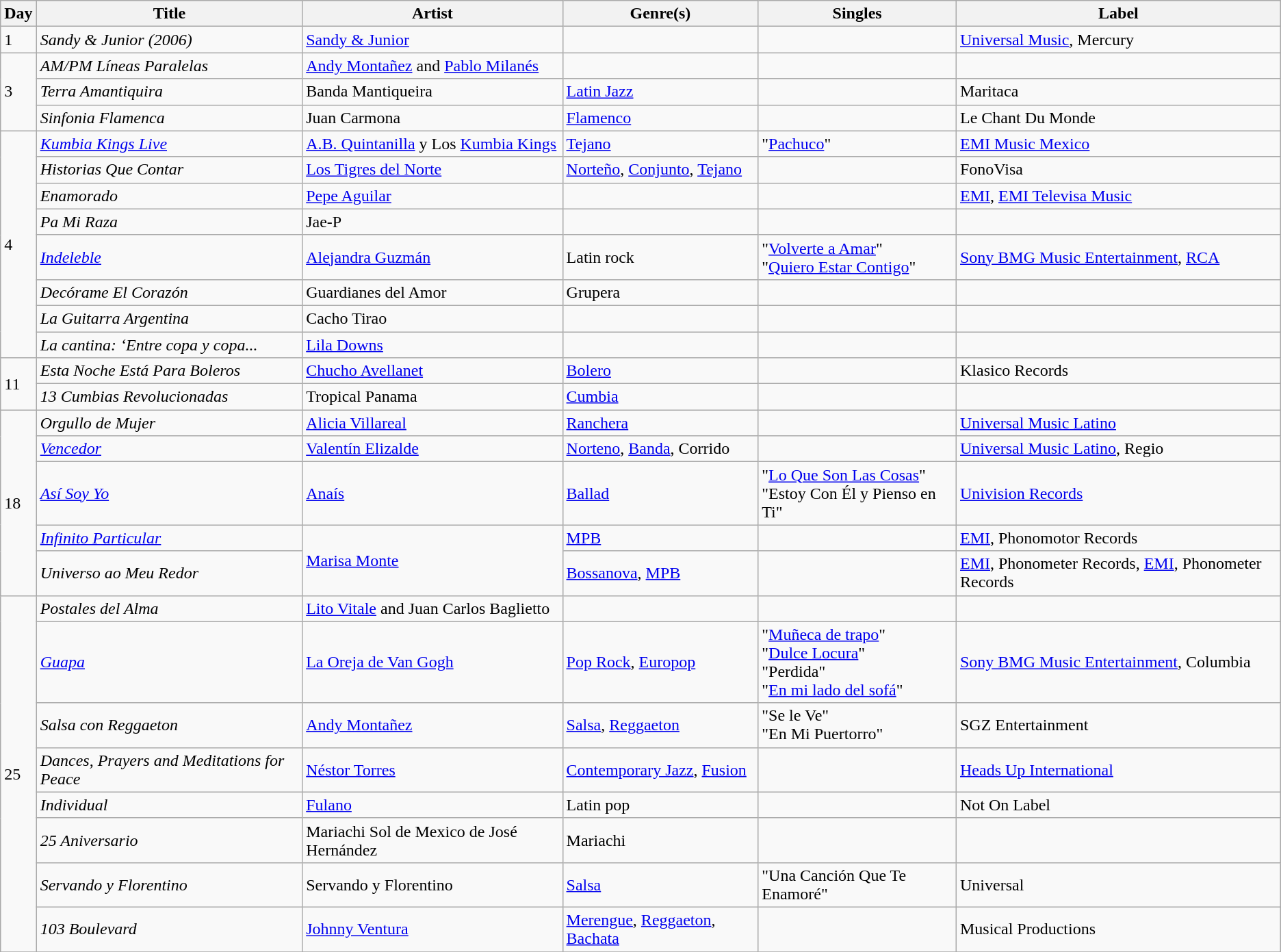<table class="wikitable sortable" style="text-align: left;">
<tr>
<th>Day</th>
<th>Title</th>
<th>Artist</th>
<th>Genre(s)</th>
<th>Singles</th>
<th>Label</th>
</tr>
<tr>
<td>1</td>
<td><em>Sandy & Junior (2006)</em></td>
<td><a href='#'>Sandy & Junior</a></td>
<td></td>
<td></td>
<td><a href='#'>Universal Music</a>, Mercury</td>
</tr>
<tr>
<td rowspan="3">3</td>
<td><em>AM/PM Líneas Paralelas</em></td>
<td><a href='#'>Andy Montañez</a> and <a href='#'>Pablo Milanés</a></td>
<td></td>
<td></td>
<td></td>
</tr>
<tr>
<td><em>Terra Amantiquira</em></td>
<td>Banda Mantiqueira</td>
<td><a href='#'>Latin Jazz</a></td>
<td></td>
<td>Maritaca</td>
</tr>
<tr>
<td><em>Sinfonia Flamenca</em></td>
<td>Juan Carmona</td>
<td><a href='#'>Flamenco</a></td>
<td></td>
<td>Le Chant Du Monde</td>
</tr>
<tr>
<td rowspan="8">4</td>
<td><em><a href='#'>Kumbia Kings Live</a></em></td>
<td><a href='#'>A.B. Quintanilla</a> y Los <a href='#'>Kumbia Kings</a></td>
<td><a href='#'>Tejano</a></td>
<td>"<a href='#'>Pachuco</a>"</td>
<td><a href='#'>EMI Music Mexico</a></td>
</tr>
<tr>
<td><em>Historias Que Contar</em></td>
<td><a href='#'>Los Tigres del Norte</a></td>
<td><a href='#'>Norteño</a>, <a href='#'>Conjunto</a>, <a href='#'>Tejano</a></td>
<td></td>
<td>FonoVisa</td>
</tr>
<tr>
<td><em>Enamorado</em></td>
<td><a href='#'>Pepe Aguilar</a></td>
<td></td>
<td></td>
<td><a href='#'>EMI</a>, <a href='#'>EMI Televisa Music</a></td>
</tr>
<tr>
<td><em>Pa Mi Raza</em></td>
<td>Jae-P</td>
<td></td>
<td></td>
<td></td>
</tr>
<tr>
<td><em><a href='#'>Indeleble</a></em></td>
<td><a href='#'>Alejandra Guzmán</a></td>
<td>Latin rock</td>
<td>"<a href='#'>Volverte a Amar</a>"<br>"<a href='#'>Quiero Estar Contigo</a>"</td>
<td><a href='#'>Sony BMG Music Entertainment</a>, <a href='#'>RCA</a></td>
</tr>
<tr>
<td><em>Decórame El Corazón</em></td>
<td>Guardianes del Amor</td>
<td>Grupera</td>
<td></td>
<td></td>
</tr>
<tr>
<td><em>La Guitarra Argentina</em></td>
<td>Cacho Tirao</td>
<td></td>
<td></td>
<td></td>
</tr>
<tr>
<td><em>La cantina: ‘Entre copa y copa...</em></td>
<td><a href='#'>Lila Downs</a></td>
<td></td>
<td></td>
<td></td>
</tr>
<tr>
<td rowspan="2">11</td>
<td><em>Esta Noche Está Para Boleros</em></td>
<td><a href='#'>Chucho Avellanet</a></td>
<td><a href='#'>Bolero</a></td>
<td></td>
<td>Klasico Records</td>
</tr>
<tr>
<td><em>13 Cumbias Revolucionadas</em></td>
<td>Tropical Panama</td>
<td><a href='#'>Cumbia</a></td>
<td></td>
<td></td>
</tr>
<tr>
<td rowspan="5">18</td>
<td><em>Orgullo de Mujer</em></td>
<td><a href='#'>Alicia Villareal</a></td>
<td><a href='#'>Ranchera</a></td>
<td></td>
<td><a href='#'>Universal Music Latino</a></td>
</tr>
<tr>
<td><em><a href='#'>Vencedor</a></em></td>
<td><a href='#'>Valentín Elizalde</a></td>
<td><a href='#'>Norteno</a>, <a href='#'>Banda</a>, Corrido</td>
<td></td>
<td><a href='#'>Universal Music Latino</a>, Regio</td>
</tr>
<tr>
<td><em><a href='#'>Así Soy Yo</a></em></td>
<td><a href='#'>Anaís</a></td>
<td><a href='#'>Ballad</a></td>
<td>"<a href='#'>Lo Que Son Las Cosas</a>"<br>"Estoy Con Él y Pienso en Ti"</td>
<td><a href='#'>Univision Records</a></td>
</tr>
<tr>
<td><em><a href='#'>Infinito Particular</a></em></td>
<td rowspan="2"><a href='#'>Marisa Monte</a></td>
<td><a href='#'>MPB</a></td>
<td></td>
<td><a href='#'>EMI</a>, Phonomotor Records</td>
</tr>
<tr>
<td><em>Universo ao Meu Redor</em></td>
<td><a href='#'>Bossanova</a>, <a href='#'>MPB</a></td>
<td></td>
<td><a href='#'>EMI</a>, Phonometer Records, <a href='#'>EMI</a>, Phonometer Records</td>
</tr>
<tr>
<td rowspan="8">25</td>
<td><em>Postales del Alma</em></td>
<td><a href='#'>Lito Vitale</a> and Juan Carlos Baglietto</td>
<td></td>
<td></td>
<td></td>
</tr>
<tr>
<td><em><a href='#'>Guapa</a></em></td>
<td><a href='#'>La Oreja de Van Gogh</a></td>
<td><a href='#'>Pop Rock</a>, <a href='#'>Europop</a></td>
<td>"<a href='#'>Muñeca de trapo</a>"<br>"<a href='#'>Dulce Locura</a>"<br>"Perdida"<br>"<a href='#'>En mi lado del sofá</a>"</td>
<td><a href='#'>Sony BMG Music Entertainment</a>, Columbia</td>
</tr>
<tr>
<td><em>Salsa con Reggaeton</em></td>
<td><a href='#'>Andy Montañez</a></td>
<td><a href='#'>Salsa</a>, <a href='#'>Reggaeton</a></td>
<td>"Se le Ve"<br>"En Mi Puertorro"</td>
<td>SGZ Entertainment</td>
</tr>
<tr>
<td><em>Dances, Prayers and Meditations for Peace</em></td>
<td><a href='#'>Néstor Torres</a></td>
<td><a href='#'>Contemporary Jazz</a>, <a href='#'>Fusion</a></td>
<td></td>
<td><a href='#'>Heads Up International</a></td>
</tr>
<tr>
<td><em>Individual</em></td>
<td><a href='#'>Fulano</a></td>
<td>Latin pop</td>
<td></td>
<td>Not On Label</td>
</tr>
<tr>
<td><em>25 Aniversario</em></td>
<td>Mariachi Sol de Mexico de José Hernández</td>
<td>Mariachi</td>
<td></td>
<td></td>
</tr>
<tr>
<td><em>Servando y Florentino</em></td>
<td>Servando y Florentino</td>
<td><a href='#'>Salsa</a></td>
<td>"Una Canción Que Te Enamoré"</td>
<td>Universal</td>
</tr>
<tr>
<td><em>103 Boulevard</em></td>
<td><a href='#'>Johnny Ventura</a></td>
<td><a href='#'>Merengue</a>, <a href='#'>Reggaeton</a>, <a href='#'>Bachata</a></td>
<td></td>
<td>Musical Productions</td>
</tr>
<tr>
</tr>
</table>
